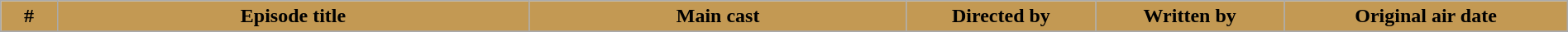<table class="wikitable mw-collapsible plainrowheaders" style="margin: auto; width: 100%">
<tr>
<th style="background:#C39953;" width="3%;">#</th>
<th style="background:#C39953;" width="25%;">Episode title</th>
<th style="background:#C39953;" width="20%;">Main cast</th>
<th style="background:#C39953;" width="10%;">Directed by</th>
<th style="background:#C39953;" width="10%;">Written by</th>
<th style="background:#C39953;" width="15%;">Original air date</th>
</tr>
<tr>
</tr>
</table>
